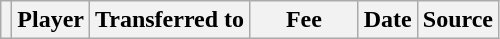<table class="wikitable plainrowheaders sortable">
<tr>
<th></th>
<th scope="col">Player</th>
<th>Transferred to</th>
<th style="width: 65px;">Fee</th>
<th scope="col">Date</th>
<th scope="col">Source</th>
</tr>
</table>
